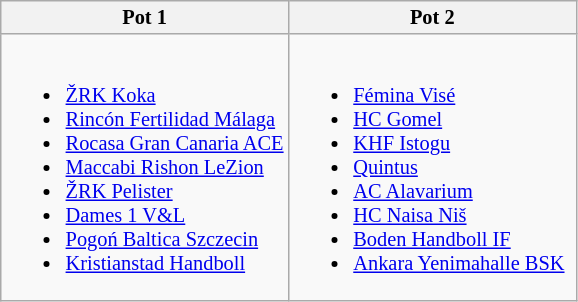<table class="wikitable" style="font-size:85%; white-space:nowrap;">
<tr>
<th width=50%>Pot 1</th>
<th width=50%>Pot 2</th>
</tr>
<tr>
<td><br>
<ul><li> <a href='#'>ŽRK Koka</a></li><li> <a href='#'>Rincón Fertilidad Málaga</a></li><li> <a href='#'>Rocasa Gran Canaria ACE</a></li><li> <a href='#'>Maccabi Rishon LeZion</a></li><li> <a href='#'>ŽRK Pelister</a></li><li> <a href='#'>Dames 1 V&L</a></li><li> <a href='#'>Pogoń Baltica Szczecin</a></li><li> <a href='#'>Kristianstad Handboll</a></li></ul></td>
<td><br>
<ul><li> <a href='#'>Fémina Visé</a></li><li> <a href='#'>HC Gomel</a></li><li> <a href='#'>KHF Istogu</a></li><li> <a href='#'>Quintus</a></li><li> <a href='#'>AC Alavarium</a></li><li> <a href='#'>HC Naisa Niš</a></li><li> <a href='#'>Boden Handboll IF</a></li><li> <a href='#'>Ankara Yenimahalle BSK</a></li></ul></td>
</tr>
</table>
